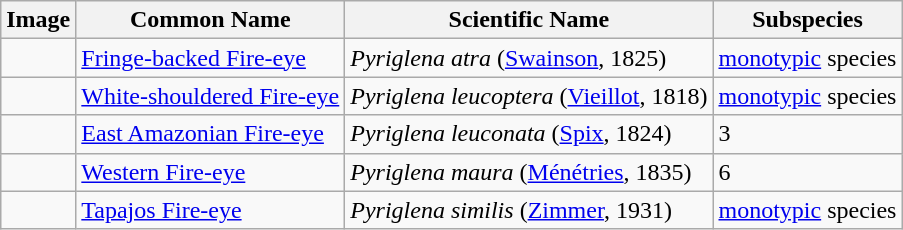<table class="wikitable">
<tr>
<th>Image</th>
<th>Common Name</th>
<th>Scientific Name</th>
<th>Subspecies</th>
</tr>
<tr>
<td></td>
<td><a href='#'>Fringe-backed Fire-eye</a></td>
<td><em>Pyriglena atra</em> (<a href='#'>Swainson</a>, 1825)</td>
<td><a href='#'>monotypic</a> species</td>
</tr>
<tr>
<td></td>
<td><a href='#'>White-shouldered Fire-eye</a></td>
<td><em>Pyriglena leucoptera</em> (<a href='#'>Vieillot</a>, 1818)</td>
<td><a href='#'>monotypic</a> species</td>
</tr>
<tr>
<td></td>
<td><a href='#'>East Amazonian Fire-eye</a></td>
<td><em>Pyriglena leuconata</em> (<a href='#'>Spix</a>, 1824)</td>
<td>3</td>
</tr>
<tr>
<td></td>
<td><a href='#'>Western Fire-eye</a></td>
<td><em>Pyriglena maura</em> (<a href='#'>Ménétries</a>, 1835)</td>
<td>6</td>
</tr>
<tr>
<td></td>
<td><a href='#'>Tapajos Fire-eye</a></td>
<td><em>Pyriglena similis</em> (<a href='#'>Zimmer</a>, 1931)</td>
<td><a href='#'>monotypic</a> species</td>
</tr>
</table>
